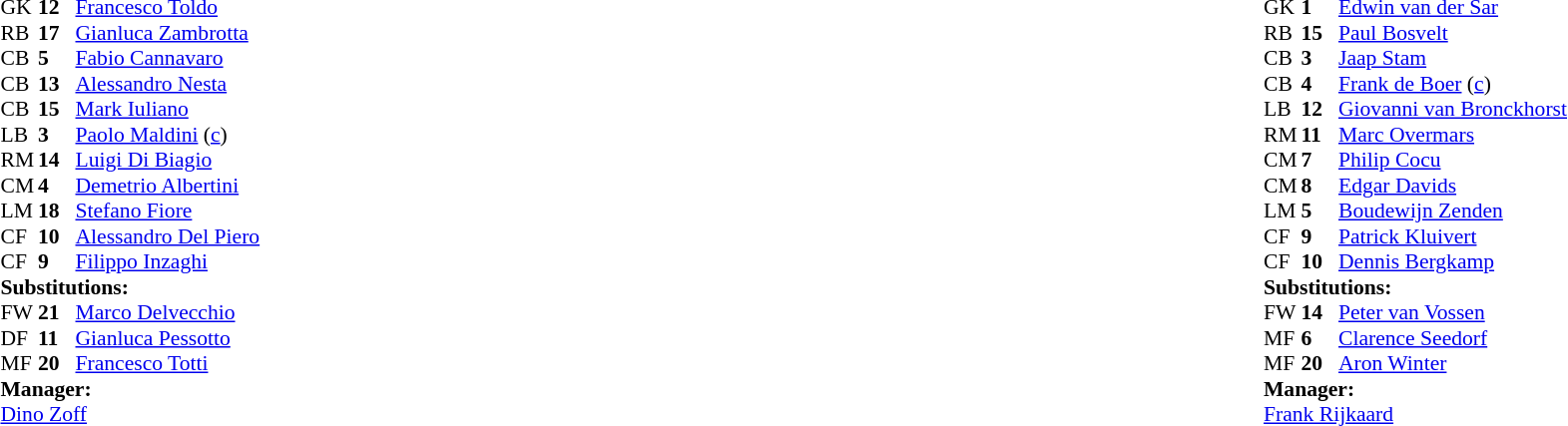<table style="width:100%;">
<tr>
<td style="vertical-align:top; width:40%;"><br><table style="font-size:90%" cellspacing="0" cellpadding="0">
<tr>
<th width="25"></th>
<th width="25"></th>
</tr>
<tr>
<td>GK</td>
<td><strong>12</strong></td>
<td><a href='#'>Francesco Toldo</a></td>
<td></td>
</tr>
<tr>
<td>RB</td>
<td><strong>17</strong></td>
<td><a href='#'>Gianluca Zambrotta</a></td>
<td></td>
</tr>
<tr>
<td>CB</td>
<td><strong>5</strong></td>
<td><a href='#'>Fabio Cannavaro</a></td>
</tr>
<tr>
<td>CB</td>
<td><strong>13</strong></td>
<td><a href='#'>Alessandro Nesta</a></td>
</tr>
<tr>
<td>CB</td>
<td><strong>15</strong></td>
<td><a href='#'>Mark Iuliano</a></td>
<td></td>
</tr>
<tr>
<td>LB</td>
<td><strong>3</strong></td>
<td><a href='#'>Paolo Maldini</a> (<a href='#'>c</a>)</td>
<td></td>
</tr>
<tr>
<td>RM</td>
<td><strong>14</strong></td>
<td><a href='#'>Luigi Di Biagio</a></td>
<td></td>
</tr>
<tr>
<td>CM</td>
<td><strong>4</strong></td>
<td><a href='#'>Demetrio Albertini</a></td>
<td></td>
<td></td>
</tr>
<tr>
<td>LM</td>
<td><strong>18</strong></td>
<td><a href='#'>Stefano Fiore</a></td>
<td></td>
<td></td>
</tr>
<tr>
<td>CF</td>
<td><strong>10</strong></td>
<td><a href='#'>Alessandro Del Piero</a></td>
</tr>
<tr>
<td>CF</td>
<td><strong>9</strong></td>
<td><a href='#'>Filippo Inzaghi</a></td>
<td></td>
<td></td>
</tr>
<tr>
<td colspan=3><strong>Substitutions:</strong></td>
</tr>
<tr>
<td>FW</td>
<td><strong>21</strong></td>
<td><a href='#'>Marco Delvecchio</a></td>
<td></td>
<td></td>
</tr>
<tr>
<td>DF</td>
<td><strong>11</strong></td>
<td><a href='#'>Gianluca Pessotto</a></td>
<td></td>
<td></td>
</tr>
<tr>
<td>MF</td>
<td><strong>20</strong></td>
<td><a href='#'>Francesco Totti</a></td>
<td></td>
<td></td>
</tr>
<tr>
<td colspan=3><strong>Manager:</strong></td>
</tr>
<tr>
<td colspan=3><a href='#'>Dino Zoff</a></td>
</tr>
</table>
</td>
<td valign="top"></td>
<td style="vertical-align:top; width:50%;"><br><table style="font-size:90%; margin:auto;" cellspacing="0" cellpadding="0">
<tr>
<th width=25></th>
<th width=25></th>
</tr>
<tr>
<td>GK</td>
<td><strong>1</strong></td>
<td><a href='#'>Edwin van der Sar</a></td>
</tr>
<tr>
<td>RB</td>
<td><strong>15</strong></td>
<td><a href='#'>Paul Bosvelt</a></td>
</tr>
<tr>
<td>CB</td>
<td><strong>3</strong></td>
<td><a href='#'>Jaap Stam</a></td>
<td></td>
</tr>
<tr>
<td>CB</td>
<td><strong>4</strong></td>
<td><a href='#'>Frank de Boer</a> (<a href='#'>c</a>)</td>
</tr>
<tr>
<td>LB</td>
<td><strong>12</strong></td>
<td><a href='#'>Giovanni van Bronckhorst</a></td>
<td></td>
</tr>
<tr>
<td>RM</td>
<td><strong>11</strong></td>
<td><a href='#'>Marc Overmars</a></td>
</tr>
<tr>
<td>CM</td>
<td><strong>7</strong></td>
<td><a href='#'>Philip Cocu</a></td>
<td></td>
<td></td>
</tr>
<tr>
<td>CM</td>
<td><strong>8</strong></td>
<td><a href='#'>Edgar Davids</a></td>
<td></td>
</tr>
<tr>
<td>LM</td>
<td><strong>5</strong></td>
<td><a href='#'>Boudewijn Zenden</a></td>
<td></td>
<td></td>
</tr>
<tr>
<td>CF</td>
<td><strong>9</strong></td>
<td><a href='#'>Patrick Kluivert</a></td>
</tr>
<tr>
<td>CF</td>
<td><strong>10</strong></td>
<td><a href='#'>Dennis Bergkamp</a></td>
<td></td>
<td></td>
</tr>
<tr>
<td colspan=3><strong>Substitutions:</strong></td>
</tr>
<tr>
<td>FW</td>
<td><strong>14</strong></td>
<td><a href='#'>Peter van Vossen</a></td>
<td></td>
<td></td>
</tr>
<tr>
<td>MF</td>
<td><strong>6</strong></td>
<td><a href='#'>Clarence Seedorf</a></td>
<td></td>
<td></td>
</tr>
<tr>
<td>MF</td>
<td><strong>20</strong></td>
<td><a href='#'>Aron Winter</a></td>
<td></td>
<td></td>
</tr>
<tr>
<td colspan=3><strong>Manager:</strong></td>
</tr>
<tr>
<td colspan=3><a href='#'>Frank Rijkaard</a></td>
</tr>
</table>
</td>
</tr>
</table>
